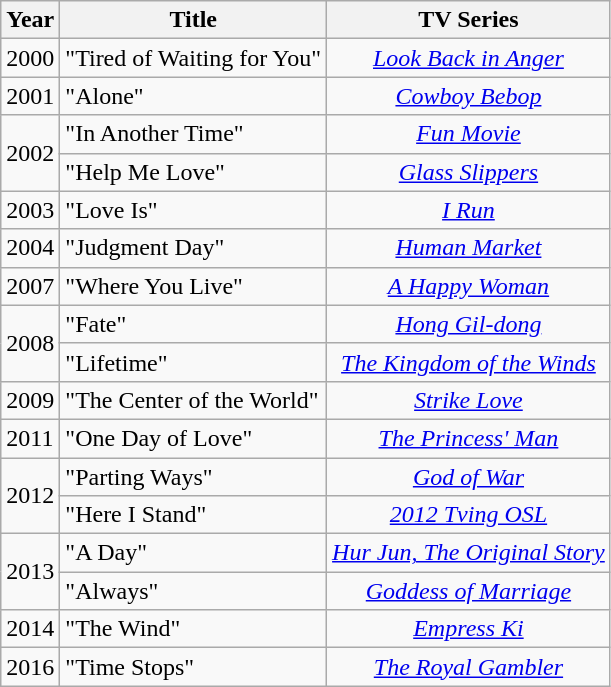<table class="wikitable">
<tr>
<th>Year</th>
<th>Title</th>
<th>TV Series</th>
</tr>
<tr>
<td rowspan="1">2000</td>
<td>"Tired of Waiting for You"</td>
<td align="center"><em><a href='#'>Look Back in Anger</a></em></td>
</tr>
<tr>
<td rowspan="1">2001</td>
<td>"Alone"</td>
<td align="center"><em><a href='#'>Cowboy Bebop</a></em></td>
</tr>
<tr>
<td rowspan="2">2002</td>
<td>"In Another Time"</td>
<td align="center"><em><a href='#'>Fun Movie</a></em></td>
</tr>
<tr>
<td>"Help Me Love"</td>
<td align="center"><em><a href='#'>Glass Slippers</a></em></td>
</tr>
<tr>
<td rowspan="1">2003</td>
<td>"Love Is"</td>
<td align="center"><em><a href='#'>I Run</a></em></td>
</tr>
<tr>
<td rowspan="1">2004</td>
<td>"Judgment Day"</td>
<td align="center"><em><a href='#'>Human Market</a></em></td>
</tr>
<tr>
<td rowspan="1">2007</td>
<td>"Where You Live"</td>
<td align="center"><em><a href='#'>A Happy Woman</a></em></td>
</tr>
<tr>
<td rowspan="2">2008</td>
<td>"Fate"</td>
<td align="center"><em><a href='#'>Hong Gil-dong</a></em></td>
</tr>
<tr>
<td>"Lifetime"</td>
<td align="center"><em><a href='#'>The Kingdom of the Winds</a></em></td>
</tr>
<tr>
<td rowspan="1">2009</td>
<td>"The Center of the World"</td>
<td align="center"><em><a href='#'>Strike Love</a></em></td>
</tr>
<tr>
<td rowspan="1">2011</td>
<td>"One Day of Love"</td>
<td align="center"><em><a href='#'>The Princess' Man</a></em></td>
</tr>
<tr>
<td rowspan="2">2012</td>
<td>"Parting Ways"</td>
<td align="center"><em><a href='#'>God of War</a></em></td>
</tr>
<tr>
<td>"Here I Stand"</td>
<td align="center"><em><a href='#'>2012 Tving OSL</a></em></td>
</tr>
<tr>
<td rowspan="2">2013</td>
<td>"A Day"</td>
<td align="center"><em><a href='#'>Hur Jun, The Original Story</a></em></td>
</tr>
<tr>
<td>"Always"</td>
<td align="center"><em><a href='#'>Goddess of Marriage</a></em></td>
</tr>
<tr>
<td rowspan="1">2014</td>
<td>"The Wind"</td>
<td align="center"><em><a href='#'>Empress Ki</a></em></td>
</tr>
<tr>
<td rowspan="1">2016</td>
<td>"Time Stops"</td>
<td align="center"><em><a href='#'>The Royal Gambler</a></em></td>
</tr>
</table>
